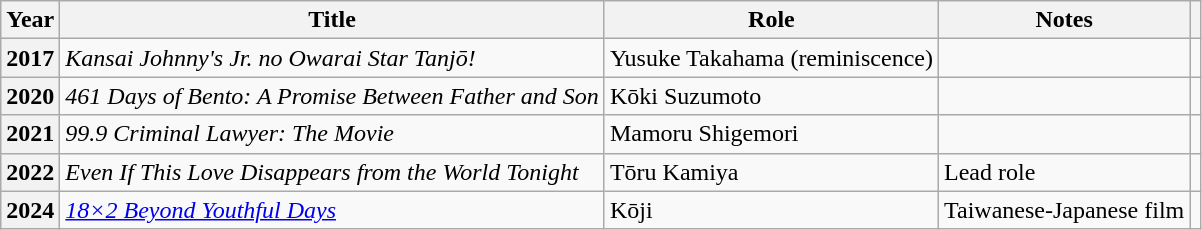<table class="wikitable sortable plainrowheaders">
<tr>
<th scope="col">Year</th>
<th scope="col">Title</th>
<th scope="col">Role</th>
<th class="unsortable" scope="col">Notes</th>
<th class="unsortable" scope="col"></th>
</tr>
<tr>
<th scope="row">2017</th>
<td><em>Kansai Johnny's Jr. no Owarai Star Tanjō!</em></td>
<td>Yusuke Takahama (reminiscence)</td>
<td></td>
<td style="text-align:center"></td>
</tr>
<tr>
<th scope="row">2020</th>
<td><em>461 Days of Bento: A Promise Between Father and Son</em></td>
<td>Kōki Suzumoto</td>
<td></td>
<td style="text-align:center"></td>
</tr>
<tr>
<th scope="row">2021</th>
<td><em>99.9 Criminal Lawyer: The Movie</em></td>
<td>Mamoru Shigemori</td>
<td></td>
<td style="text-align:center"></td>
</tr>
<tr>
<th scope="row">2022</th>
<td><em>Even If This Love Disappears from the World Tonight</em></td>
<td>Tōru Kamiya</td>
<td>Lead role</td>
<td style="text-align:center"></td>
</tr>
<tr>
<th scope="row">2024</th>
<td><em><a href='#'>18×2 Beyond Youthful Days</a></em></td>
<td>Kōji</td>
<td>Taiwanese-Japanese film</td>
<td style="text-align:center"></td>
</tr>
</table>
